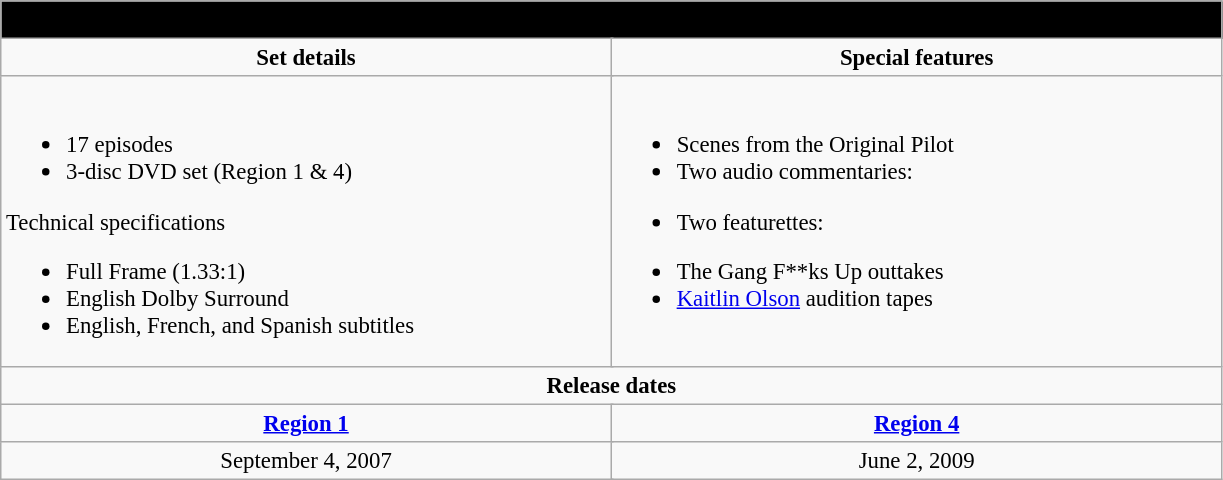<table class="wikitable" style="font-size:95%;">
<tr style="background: #000000;">
<td colspan="6"><span> <strong><em>It's Always Sunny in Philadelphia: Seasons 1 & 2</em></strong></span></td>
</tr>
<tr style="vertical-align:top; text-align:center;">
<td style="width:400px;" colspan="3"><strong>Set details</strong></td>
<td style="width:400px; " colspan="3"><strong>Special features</strong></td>
</tr>
<tr valign="top">
<td colspan="3" style="text-align:left; width:400px;"><br><ul><li>17 episodes</li><li>3-disc DVD set (Region 1 & 4)</li></ul>Technical specifications<ul><li>Full Frame (1.33:1)</li><li>English Dolby Surround</li><li>English, French, and Spanish subtitles</li></ul></td>
<td colspan="3" style="text-align:left; width:400px;"><br><ul><li>Scenes from the Original Pilot</li><li>Two audio commentaries:</li></ul><ul><li>Two featurettes:</li></ul><ul><li>The Gang F**ks Up outtakes</li><li><a href='#'>Kaitlin Olson</a> audition tapes</li></ul></td>
</tr>
<tr>
<td colspan="6" style="text-align:center;"><strong>Release dates</strong></td>
</tr>
<tr>
<td colspan="3" style="text-align:center;"><strong><a href='#'>Region 1</a></strong></td>
<td colspan="3" style="text-align:center;"><strong><a href='#'>Region 4</a></strong></td>
</tr>
<tr style="text-align:center;">
<td colspan="3">September 4, 2007</td>
<td colspan="3">June 2, 2009</td>
</tr>
</table>
